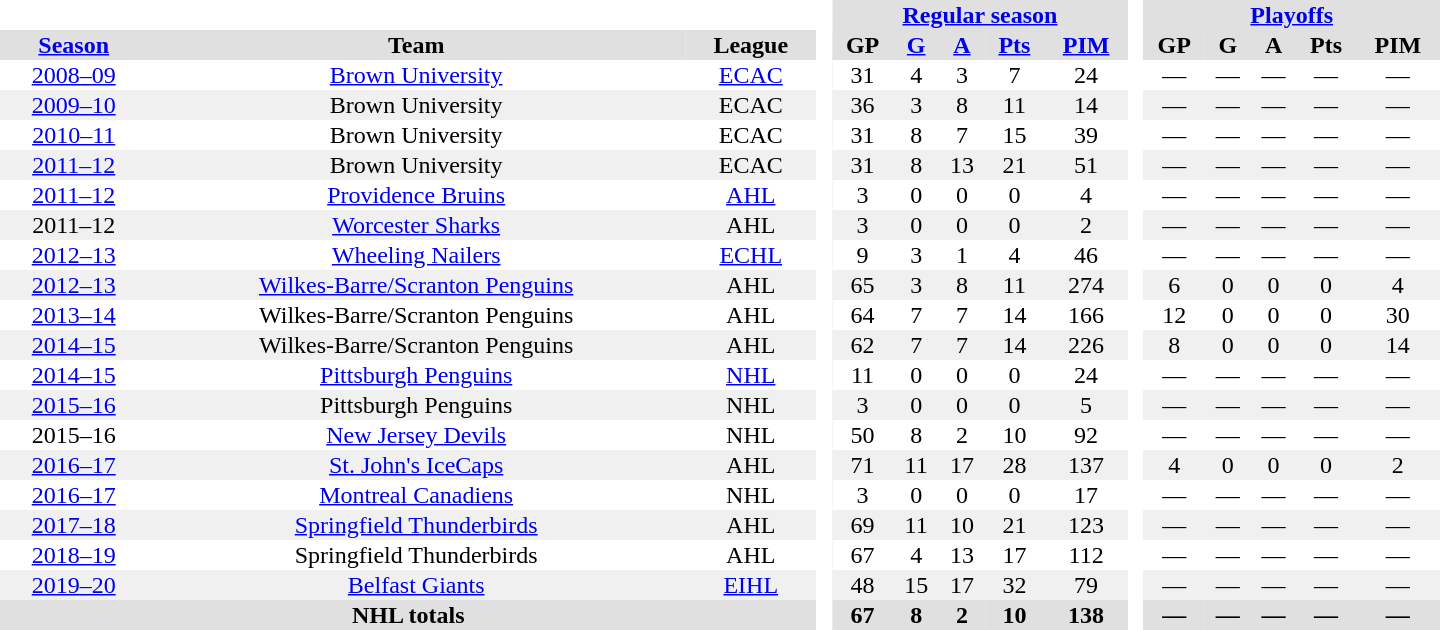<table border="0" cellpadding="1" cellspacing="0" style="text-align:center; width:60em;">
<tr style="background:#e0e0e0;">
<th colspan="3"  bgcolor="#ffffff"> </th>
<th rowspan="99" bgcolor="#ffffff"> </th>
<th colspan="5"><a href='#'>Regular season</a></th>
<th rowspan="99" bgcolor="#ffffff"> </th>
<th colspan="5"><a href='#'>Playoffs</a></th>
</tr>
<tr style="background:#e0e0e0;">
<th><a href='#'>Season</a></th>
<th>Team</th>
<th>League</th>
<th>GP</th>
<th><a href='#'>G</a></th>
<th><a href='#'>A</a></th>
<th><a href='#'>Pts</a></th>
<th><a href='#'>PIM</a></th>
<th>GP</th>
<th>G</th>
<th>A</th>
<th>Pts</th>
<th>PIM</th>
</tr>
<tr>
<td><a href='#'>2008–09</a></td>
<td><a href='#'>Brown University</a></td>
<td><a href='#'>ECAC</a></td>
<td>31</td>
<td>4</td>
<td>3</td>
<td>7</td>
<td>24</td>
<td>—</td>
<td>—</td>
<td>—</td>
<td>—</td>
<td>—</td>
</tr>
<tr bgcolor="#f0f0f0">
<td><a href='#'>2009–10</a></td>
<td>Brown University</td>
<td>ECAC</td>
<td>36</td>
<td>3</td>
<td>8</td>
<td>11</td>
<td>14</td>
<td>—</td>
<td>—</td>
<td>—</td>
<td>—</td>
<td>—</td>
</tr>
<tr>
<td><a href='#'>2010–11</a></td>
<td>Brown University</td>
<td>ECAC</td>
<td>31</td>
<td>8</td>
<td>7</td>
<td>15</td>
<td>39</td>
<td>—</td>
<td>—</td>
<td>—</td>
<td>—</td>
<td>—</td>
</tr>
<tr bgcolor="#f0f0f0">
<td><a href='#'>2011–12</a></td>
<td>Brown University</td>
<td>ECAC</td>
<td>31</td>
<td>8</td>
<td>13</td>
<td>21</td>
<td>51</td>
<td>—</td>
<td>—</td>
<td>—</td>
<td>—</td>
<td>—</td>
</tr>
<tr>
<td><a href='#'>2011–12</a></td>
<td><a href='#'>Providence Bruins</a></td>
<td><a href='#'>AHL</a></td>
<td>3</td>
<td>0</td>
<td>0</td>
<td>0</td>
<td>4</td>
<td>—</td>
<td>—</td>
<td>—</td>
<td>—</td>
<td>—</td>
</tr>
<tr bgcolor="#f0f0f0">
<td>2011–12</td>
<td><a href='#'>Worcester Sharks</a></td>
<td>AHL</td>
<td>3</td>
<td>0</td>
<td>0</td>
<td>0</td>
<td>2</td>
<td>—</td>
<td>—</td>
<td>—</td>
<td>—</td>
<td>—</td>
</tr>
<tr>
<td><a href='#'>2012–13</a></td>
<td><a href='#'>Wheeling Nailers</a></td>
<td><a href='#'>ECHL</a></td>
<td>9</td>
<td>3</td>
<td>1</td>
<td>4</td>
<td>46</td>
<td>—</td>
<td>—</td>
<td>—</td>
<td>—</td>
<td>—</td>
</tr>
<tr bgcolor="#f0f0f0">
<td><a href='#'>2012–13</a></td>
<td><a href='#'>Wilkes-Barre/Scranton Penguins</a></td>
<td>AHL</td>
<td>65</td>
<td>3</td>
<td>8</td>
<td>11</td>
<td>274</td>
<td>6</td>
<td>0</td>
<td>0</td>
<td>0</td>
<td>4</td>
</tr>
<tr>
<td><a href='#'>2013–14</a></td>
<td>Wilkes-Barre/Scranton Penguins</td>
<td>AHL</td>
<td>64</td>
<td>7</td>
<td>7</td>
<td>14</td>
<td>166</td>
<td>12</td>
<td>0</td>
<td>0</td>
<td>0</td>
<td>30</td>
</tr>
<tr bgcolor="#f0f0f0">
<td><a href='#'>2014–15</a></td>
<td>Wilkes-Barre/Scranton Penguins</td>
<td>AHL</td>
<td>62</td>
<td>7</td>
<td>7</td>
<td>14</td>
<td>226</td>
<td>8</td>
<td>0</td>
<td>0</td>
<td>0</td>
<td>14</td>
</tr>
<tr>
<td><a href='#'>2014–15</a></td>
<td><a href='#'>Pittsburgh Penguins</a></td>
<td><a href='#'>NHL</a></td>
<td>11</td>
<td>0</td>
<td>0</td>
<td>0</td>
<td>24</td>
<td>—</td>
<td>—</td>
<td>—</td>
<td>—</td>
<td>—</td>
</tr>
<tr bgcolor="#f0f0f0">
<td><a href='#'>2015–16</a></td>
<td>Pittsburgh Penguins</td>
<td>NHL</td>
<td>3</td>
<td>0</td>
<td>0</td>
<td>0</td>
<td>5</td>
<td>—</td>
<td>—</td>
<td>—</td>
<td>—</td>
<td>—</td>
</tr>
<tr>
<td>2015–16</td>
<td><a href='#'>New Jersey Devils</a></td>
<td>NHL</td>
<td>50</td>
<td>8</td>
<td>2</td>
<td>10</td>
<td>92</td>
<td>—</td>
<td>—</td>
<td>—</td>
<td>—</td>
<td>—</td>
</tr>
<tr bgcolor="#f0f0f0">
<td><a href='#'>2016–17</a></td>
<td><a href='#'>St. John's IceCaps</a></td>
<td>AHL</td>
<td>71</td>
<td>11</td>
<td>17</td>
<td>28</td>
<td>137</td>
<td>4</td>
<td>0</td>
<td>0</td>
<td>0</td>
<td>2</td>
</tr>
<tr>
<td><a href='#'>2016–17</a></td>
<td><a href='#'>Montreal Canadiens</a></td>
<td>NHL</td>
<td>3</td>
<td>0</td>
<td>0</td>
<td>0</td>
<td>17</td>
<td>—</td>
<td>—</td>
<td>—</td>
<td>—</td>
<td>—</td>
</tr>
<tr bgcolor="#f0f0f0">
<td><a href='#'>2017–18</a></td>
<td><a href='#'>Springfield Thunderbirds</a></td>
<td>AHL</td>
<td>69</td>
<td>11</td>
<td>10</td>
<td>21</td>
<td>123</td>
<td>—</td>
<td>—</td>
<td>—</td>
<td>—</td>
<td>—</td>
</tr>
<tr>
<td><a href='#'>2018–19</a></td>
<td>Springfield Thunderbirds</td>
<td>AHL</td>
<td>67</td>
<td>4</td>
<td>13</td>
<td>17</td>
<td>112</td>
<td>—</td>
<td>—</td>
<td>—</td>
<td>—</td>
<td>—</td>
</tr>
<tr>
</tr>
<tr bgcolor="#f0f0f0">
<td><a href='#'>2019–20</a></td>
<td><a href='#'>Belfast Giants</a></td>
<td><a href='#'>EIHL</a></td>
<td>48</td>
<td>15</td>
<td>17</td>
<td>32</td>
<td>79</td>
<td>—</td>
<td>—</td>
<td>—</td>
<td>—</td>
<td>—</td>
</tr>
<tr bgcolor="#e0e0e0">
<th colspan="3">NHL totals</th>
<th>67</th>
<th>8</th>
<th>2</th>
<th>10</th>
<th>138</th>
<th>—</th>
<th>—</th>
<th>—</th>
<th>—</th>
<th>—</th>
</tr>
</table>
